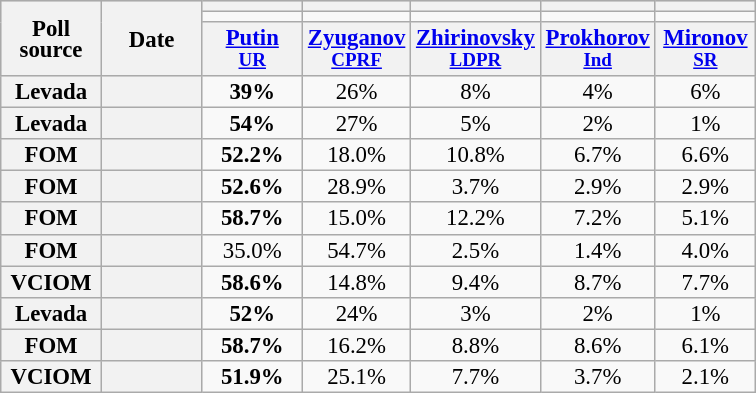<table class="wikitable" style="font-size:95%;line-height:14px;">
<tr style="background:lightgrey;">
<th rowspan="3" style="width:60px;">Poll source</th>
<th rowspan="3" style="width:60px;">Date</th>
<th style="width:60px;"></th>
<th style="width:60px;"></th>
<th style="width:60px;"></th>
<th style="width:60px;"></th>
<th style="width:60px;"></th>
</tr>
<tr>
<td bgcolor= ></td>
<td bgcolor= ></td>
<td bgcolor= ></td>
<td bgcolor= ></td>
<td bgcolor= ></td>
</tr>
<tr>
<th><a href='#'>Putin</a><br><small><a href='#'>UR</a></small></th>
<th><a href='#'>Zyuganov</a><br><small><a href='#'>CPRF</a></small></th>
<th><a href='#'>Zhirinovsky</a><br><small><a href='#'>LDPR</a></small></th>
<th><a href='#'>Prokhorov</a><br><small><a href='#'>Ind</a></small></th>
<th><a href='#'>Mironov</a><br><small><a href='#'>SR</a></small></th>
</tr>
<tr style="text-align:center;">
<th>Levada</th>
<th></th>
<td><strong>39%</strong></td>
<td>26%</td>
<td>8%</td>
<td>4%</td>
<td>6%</td>
</tr>
<tr style="text-align:center;">
<th>Levada</th>
<th></th>
<td><strong>54%</strong></td>
<td>27%</td>
<td>5%</td>
<td>2%</td>
<td>1%</td>
</tr>
<tr style="text-align:center;">
<th>FOM</th>
<th></th>
<td><strong>52.2%</strong></td>
<td>18.0%</td>
<td>10.8%</td>
<td>6.7%</td>
<td>6.6%</td>
</tr>
<tr style="text-align:center;">
<th>FOM</th>
<th></th>
<td><strong>52.6%</strong></td>
<td>28.9%</td>
<td>3.7%</td>
<td>2.9%</td>
<td>2.9%</td>
</tr>
<tr style="text-align:center;">
<th>FOM</th>
<th></th>
<td><strong>58.7%</strong></td>
<td>15.0%</td>
<td>12.2%</td>
<td>7.2%</td>
<td>5.1%</td>
</tr>
<tr style="text-align:center;">
<th>FOM</th>
<th></th>
<td>35.0%</td>
<td>54.7%</td>
<td>2.5%</td>
<td>1.4%</td>
<td>4.0%</td>
</tr>
<tr style="text-align:center;">
<th><strong>VCIOM</strong></th>
<th></th>
<td><strong>58.6%</strong></td>
<td>14.8%</td>
<td>9.4%</td>
<td>8.7%</td>
<td>7.7%</td>
</tr>
<tr style="text-align:center;">
<th>Levada</th>
<th></th>
<td><strong>52%</strong></td>
<td>24%</td>
<td>3%</td>
<td>2%</td>
<td>1%</td>
</tr>
<tr style="text-align:center;">
<th>FOM</th>
<th></th>
<td><strong>58.7%</strong></td>
<td>16.2%</td>
<td>8.8%</td>
<td>8.6%</td>
<td>6.1%</td>
</tr>
<tr style="text-align:center;">
<th>VCIOM</th>
<th></th>
<td><strong>51.9%</strong></td>
<td>25.1%</td>
<td>7.7%</td>
<td>3.7%</td>
<td>2.1%</td>
</tr>
</table>
